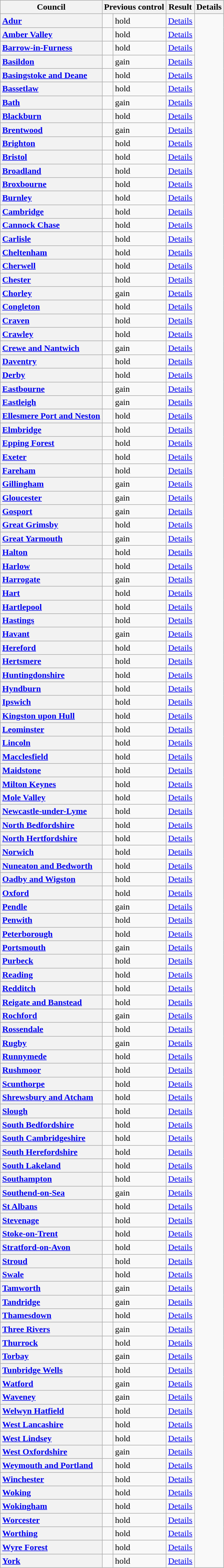<table class="wikitable sortable" border="1">
<tr>
<th scope="col">Council</th>
<th colspan=2>Previous control</th>
<th colspan=2>Result</th>
<th class="unsortable" scope="col">Details</th>
</tr>
<tr>
<th scope="row" style="text-align: left;"><a href='#'>Adur</a></th>
<td></td>
<td> hold</td>
<td><a href='#'>Details</a></td>
</tr>
<tr>
<th scope="row" style="text-align: left;"><a href='#'>Amber Valley</a></th>
<td></td>
<td> hold</td>
<td><a href='#'>Details</a></td>
</tr>
<tr>
<th scope="row" style="text-align: left;"><a href='#'>Barrow-in-Furness</a></th>
<td></td>
<td> hold</td>
<td><a href='#'>Details</a></td>
</tr>
<tr>
<th scope="row" style="text-align: left;"><a href='#'>Basildon</a></th>
<td></td>
<td> gain</td>
<td><a href='#'>Details</a></td>
</tr>
<tr>
<th scope="row" style="text-align: left;"><a href='#'>Basingstoke and Deane</a></th>
<td></td>
<td> hold</td>
<td><a href='#'>Details</a></td>
</tr>
<tr>
<th scope="row" style="text-align: left;"><a href='#'>Bassetlaw</a></th>
<td></td>
<td> hold</td>
<td><a href='#'>Details</a></td>
</tr>
<tr>
<th scope="row" style="text-align: left;"><a href='#'>Bath</a></th>
<td></td>
<td> gain</td>
<td><a href='#'>Details</a></td>
</tr>
<tr>
<th scope="row" style="text-align: left;"><a href='#'>Blackburn</a></th>
<td></td>
<td> hold</td>
<td><a href='#'>Details</a></td>
</tr>
<tr>
<th scope="row" style="text-align: left;"><a href='#'>Brentwood</a></th>
<td></td>
<td> gain</td>
<td><a href='#'>Details</a></td>
</tr>
<tr>
<th scope="row" style="text-align: left;"><a href='#'>Brighton</a></th>
<td></td>
<td> hold</td>
<td><a href='#'>Details</a></td>
</tr>
<tr>
<th scope="row" style="text-align: left;"><a href='#'>Bristol</a></th>
<td></td>
<td> hold</td>
<td><a href='#'>Details</a></td>
</tr>
<tr>
<th scope="row" style="text-align: left;"><a href='#'>Broadland</a></th>
<td></td>
<td> hold</td>
<td><a href='#'>Details</a></td>
</tr>
<tr>
<th scope="row" style="text-align: left;"><a href='#'>Broxbourne</a></th>
<td></td>
<td> hold</td>
<td><a href='#'>Details</a></td>
</tr>
<tr>
<th scope="row" style="text-align: left;"><a href='#'>Burnley</a></th>
<td></td>
<td> hold</td>
<td><a href='#'>Details</a></td>
</tr>
<tr>
<th scope="row" style="text-align: left;"><a href='#'>Cambridge</a></th>
<td></td>
<td> hold</td>
<td><a href='#'>Details</a></td>
</tr>
<tr>
<th scope="row" style="text-align: left;"><a href='#'>Cannock Chase</a></th>
<td></td>
<td> hold</td>
<td><a href='#'>Details</a></td>
</tr>
<tr>
<th scope="row" style="text-align: left;"><a href='#'>Carlisle</a></th>
<td></td>
<td> hold</td>
<td><a href='#'>Details</a></td>
</tr>
<tr>
<th scope="row" style="text-align: left;"><a href='#'>Cheltenham</a></th>
<td></td>
<td> hold</td>
<td><a href='#'>Details</a></td>
</tr>
<tr>
<th scope="row" style="text-align: left;"><a href='#'>Cherwell</a></th>
<td></td>
<td> hold</td>
<td><a href='#'>Details</a></td>
</tr>
<tr>
<th scope="row" style="text-align: left;"><a href='#'>Chester</a></th>
<td></td>
<td> hold</td>
<td><a href='#'>Details</a></td>
</tr>
<tr>
<th scope="row" style="text-align: left;"><a href='#'>Chorley</a></th>
<td></td>
<td> gain</td>
<td><a href='#'>Details</a></td>
</tr>
<tr>
<th scope="row" style="text-align: left;"><a href='#'>Congleton</a></th>
<td></td>
<td> hold</td>
<td><a href='#'>Details</a></td>
</tr>
<tr>
<th scope="row" style="text-align: left;"><a href='#'>Craven</a></th>
<td></td>
<td> hold</td>
<td><a href='#'>Details</a></td>
</tr>
<tr>
<th scope="row" style="text-align: left;"><a href='#'>Crawley</a></th>
<td></td>
<td> hold</td>
<td><a href='#'>Details</a></td>
</tr>
<tr>
<th scope="row" style="text-align: left;"><a href='#'>Crewe and Nantwich</a></th>
<td></td>
<td> gain</td>
<td><a href='#'>Details</a></td>
</tr>
<tr>
<th scope="row" style="text-align: left;"><a href='#'>Daventry</a></th>
<td></td>
<td> hold</td>
<td><a href='#'>Details</a></td>
</tr>
<tr>
<th scope="row" style="text-align: left;"><a href='#'>Derby</a></th>
<td></td>
<td> hold</td>
<td><a href='#'>Details</a></td>
</tr>
<tr>
<th scope="row" style="text-align: left;"><a href='#'>Eastbourne</a></th>
<td></td>
<td> gain</td>
<td><a href='#'>Details</a></td>
</tr>
<tr>
<th scope="row" style="text-align: left;"><a href='#'>Eastleigh</a></th>
<td></td>
<td> gain</td>
<td><a href='#'>Details</a></td>
</tr>
<tr>
<th scope="row" style="text-align: left;"><a href='#'>Ellesmere Port and Neston</a></th>
<td></td>
<td> hold</td>
<td><a href='#'>Details</a></td>
</tr>
<tr>
<th scope="row" style="text-align: left;"><a href='#'>Elmbridge</a></th>
<td></td>
<td> hold</td>
<td><a href='#'>Details</a></td>
</tr>
<tr>
<th scope="row" style="text-align: left;"><a href='#'>Epping Forest</a></th>
<td></td>
<td> hold</td>
<td><a href='#'>Details</a></td>
</tr>
<tr>
<th scope="row" style="text-align: left;"><a href='#'>Exeter</a></th>
<td></td>
<td> hold</td>
<td><a href='#'>Details</a></td>
</tr>
<tr>
<th scope="row" style="text-align: left;"><a href='#'>Fareham</a></th>
<td></td>
<td> hold</td>
<td><a href='#'>Details</a></td>
</tr>
<tr>
<th scope="row" style="text-align: left;"><a href='#'>Gillingham</a></th>
<td></td>
<td> gain</td>
<td><a href='#'>Details</a></td>
</tr>
<tr>
<th scope="row" style="text-align: left;"><a href='#'>Gloucester</a></th>
<td></td>
<td> gain</td>
<td><a href='#'>Details</a></td>
</tr>
<tr>
<th scope="row" style="text-align: left;"><a href='#'>Gosport</a></th>
<td></td>
<td> gain</td>
<td><a href='#'>Details</a></td>
</tr>
<tr>
<th scope="row" style="text-align: left;"><a href='#'>Great Grimsby</a></th>
<td></td>
<td> hold</td>
<td><a href='#'>Details</a></td>
</tr>
<tr>
<th scope="row" style="text-align: left;"><a href='#'>Great Yarmouth</a></th>
<td></td>
<td> gain</td>
<td><a href='#'>Details</a></td>
</tr>
<tr>
<th scope="row" style="text-align: left;"><a href='#'>Halton</a></th>
<td></td>
<td> hold</td>
<td><a href='#'>Details</a></td>
</tr>
<tr>
<th scope="row" style="text-align: left;"><a href='#'>Harlow</a></th>
<td></td>
<td> hold</td>
<td><a href='#'>Details</a></td>
</tr>
<tr>
<th scope="row" style="text-align: left;"><a href='#'>Harrogate</a></th>
<td></td>
<td> gain</td>
<td><a href='#'>Details</a></td>
</tr>
<tr>
<th scope="row" style="text-align: left;"><a href='#'>Hart</a></th>
<td></td>
<td> hold</td>
<td><a href='#'>Details</a></td>
</tr>
<tr>
<th scope="row" style="text-align: left;"><a href='#'>Hartlepool</a></th>
<td></td>
<td> hold</td>
<td><a href='#'>Details</a></td>
</tr>
<tr>
<th scope="row" style="text-align: left;"><a href='#'>Hastings</a></th>
<td></td>
<td> hold</td>
<td><a href='#'>Details</a></td>
</tr>
<tr>
<th scope="row" style="text-align: left;"><a href='#'>Havant</a></th>
<td></td>
<td> gain</td>
<td><a href='#'>Details</a></td>
</tr>
<tr>
<th scope="row" style="text-align: left;"><a href='#'>Hereford</a></th>
<td></td>
<td> hold</td>
<td><a href='#'>Details</a></td>
</tr>
<tr>
<th scope="row" style="text-align: left;"><a href='#'>Hertsmere</a></th>
<td></td>
<td> hold</td>
<td><a href='#'>Details</a></td>
</tr>
<tr>
<th scope="row" style="text-align: left;"><a href='#'>Huntingdonshire</a></th>
<td></td>
<td> hold</td>
<td><a href='#'>Details</a></td>
</tr>
<tr>
<th scope="row" style="text-align: left;"><a href='#'>Hyndburn</a></th>
<td></td>
<td> hold</td>
<td><a href='#'>Details</a></td>
</tr>
<tr>
<th scope="row" style="text-align: left;"><a href='#'>Ipswich</a></th>
<td></td>
<td> hold</td>
<td><a href='#'>Details</a></td>
</tr>
<tr>
<th scope="row" style="text-align: left;"><a href='#'>Kingston upon Hull</a></th>
<td></td>
<td> hold</td>
<td><a href='#'>Details</a></td>
</tr>
<tr>
<th scope="row" style="text-align: left;"><a href='#'>Leominster</a></th>
<td></td>
<td> hold</td>
<td><a href='#'>Details</a></td>
</tr>
<tr>
<th scope="row" style="text-align: left;"><a href='#'>Lincoln</a></th>
<td></td>
<td> hold</td>
<td><a href='#'>Details</a></td>
</tr>
<tr>
<th scope="row" style="text-align: left;"><a href='#'>Macclesfield</a></th>
<td></td>
<td> hold</td>
<td><a href='#'>Details</a></td>
</tr>
<tr>
<th scope="row" style="text-align: left;"><a href='#'>Maidstone</a></th>
<td></td>
<td> hold</td>
<td><a href='#'>Details</a></td>
</tr>
<tr>
<th scope="row" style="text-align: left;"><a href='#'>Milton Keynes</a></th>
<td></td>
<td> hold</td>
<td><a href='#'>Details</a></td>
</tr>
<tr>
<th scope="row" style="text-align: left;"><a href='#'>Mole Valley</a></th>
<td></td>
<td> hold</td>
<td><a href='#'>Details</a></td>
</tr>
<tr>
<th scope="row" style="text-align: left;"><a href='#'>Newcastle-under-Lyme</a></th>
<td></td>
<td> hold</td>
<td><a href='#'>Details</a></td>
</tr>
<tr>
<th scope="row" style="text-align: left;"><a href='#'>North Bedfordshire</a></th>
<td></td>
<td> hold</td>
<td><a href='#'>Details</a></td>
</tr>
<tr>
<th scope="row" style="text-align: left;"><a href='#'>North Hertfordshire</a></th>
<td></td>
<td> hold</td>
<td><a href='#'>Details</a></td>
</tr>
<tr>
<th scope="row" style="text-align: left;"><a href='#'>Norwich</a></th>
<td></td>
<td> hold</td>
<td><a href='#'>Details</a></td>
</tr>
<tr>
<th scope="row" style="text-align: left;"><a href='#'>Nuneaton and Bedworth</a></th>
<td></td>
<td> hold</td>
<td><a href='#'>Details</a></td>
</tr>
<tr>
<th scope="row" style="text-align: left;"><a href='#'>Oadby and Wigston</a></th>
<td></td>
<td> hold</td>
<td><a href='#'>Details</a></td>
</tr>
<tr>
<th scope="row" style="text-align: left;"><a href='#'>Oxford</a></th>
<td></td>
<td> hold</td>
<td><a href='#'>Details</a></td>
</tr>
<tr>
<th scope="row" style="text-align: left;"><a href='#'>Pendle</a></th>
<td></td>
<td> gain</td>
<td><a href='#'>Details</a></td>
</tr>
<tr>
<th scope="row" style="text-align: left;"><a href='#'>Penwith</a></th>
<td></td>
<td> hold</td>
<td><a href='#'>Details</a></td>
</tr>
<tr>
<th scope="row" style="text-align: left;"><a href='#'>Peterborough</a></th>
<td></td>
<td> hold</td>
<td><a href='#'>Details</a></td>
</tr>
<tr>
<th scope="row" style="text-align: left;"><a href='#'>Portsmouth</a></th>
<td></td>
<td> gain</td>
<td><a href='#'>Details</a></td>
</tr>
<tr>
<th scope="row" style="text-align: left;"><a href='#'>Purbeck</a></th>
<td></td>
<td> hold</td>
<td><a href='#'>Details</a></td>
</tr>
<tr>
<th scope="row" style="text-align: left;"><a href='#'>Reading</a></th>
<td></td>
<td> hold</td>
<td><a href='#'>Details</a></td>
</tr>
<tr>
<th scope="row" style="text-align: left;"><a href='#'>Redditch</a></th>
<td></td>
<td> hold</td>
<td><a href='#'>Details</a></td>
</tr>
<tr>
<th scope="row" style="text-align: left;"><a href='#'>Reigate and Banstead</a></th>
<td></td>
<td> hold</td>
<td><a href='#'>Details</a></td>
</tr>
<tr>
<th scope="row" style="text-align: left;"><a href='#'>Rochford</a></th>
<td></td>
<td> gain</td>
<td><a href='#'>Details</a></td>
</tr>
<tr>
<th scope="row" style="text-align: left;"><a href='#'>Rossendale</a></th>
<td></td>
<td> hold</td>
<td><a href='#'>Details</a></td>
</tr>
<tr>
<th scope="row" style="text-align: left;"><a href='#'>Rugby</a></th>
<td></td>
<td> gain</td>
<td><a href='#'>Details</a></td>
</tr>
<tr>
<th scope="row" style="text-align: left;"><a href='#'>Runnymede</a></th>
<td></td>
<td> hold</td>
<td><a href='#'>Details</a></td>
</tr>
<tr>
<th scope="row" style="text-align: left;"><a href='#'>Rushmoor</a></th>
<td></td>
<td> hold</td>
<td><a href='#'>Details</a></td>
</tr>
<tr>
<th scope="row" style="text-align: left;"><a href='#'>Scunthorpe</a></th>
<td></td>
<td> hold</td>
<td><a href='#'>Details</a></td>
</tr>
<tr>
<th scope="row" style="text-align: left;"><a href='#'>Shrewsbury and Atcham</a></th>
<td></td>
<td> hold</td>
<td><a href='#'>Details</a></td>
</tr>
<tr>
<th scope="row" style="text-align: left;"><a href='#'>Slough</a></th>
<td></td>
<td> hold</td>
<td><a href='#'>Details</a></td>
</tr>
<tr>
<th scope="row" style="text-align: left;"><a href='#'>South Bedfordshire</a></th>
<td></td>
<td> hold</td>
<td><a href='#'>Details</a></td>
</tr>
<tr>
<th scope="row" style="text-align: left;"><a href='#'>South Cambridgeshire</a></th>
<td></td>
<td> hold</td>
<td><a href='#'>Details</a></td>
</tr>
<tr>
<th scope="row" style="text-align: left;"><a href='#'>South Herefordshire</a></th>
<td></td>
<td> hold</td>
<td><a href='#'>Details</a></td>
</tr>
<tr>
<th scope="row" style="text-align: left;"><a href='#'>South Lakeland</a></th>
<td></td>
<td> hold</td>
<td><a href='#'>Details</a></td>
</tr>
<tr>
<th scope="row" style="text-align: left;"><a href='#'>Southampton</a></th>
<td></td>
<td> hold</td>
<td><a href='#'>Details</a></td>
</tr>
<tr>
<th scope="row" style="text-align: left;"><a href='#'>Southend-on-Sea</a></th>
<td></td>
<td> gain</td>
<td><a href='#'>Details</a></td>
</tr>
<tr>
<th scope="row" style="text-align: left;"><a href='#'>St Albans</a></th>
<td></td>
<td> hold</td>
<td><a href='#'>Details</a></td>
</tr>
<tr>
<th scope="row" style="text-align: left;"><a href='#'>Stevenage</a></th>
<td></td>
<td> hold</td>
<td><a href='#'>Details</a></td>
</tr>
<tr>
<th scope="row" style="text-align: left;"><a href='#'>Stoke-on-Trent</a></th>
<td></td>
<td> hold</td>
<td><a href='#'>Details</a></td>
</tr>
<tr>
<th scope="row" style="text-align: left;"><a href='#'>Stratford-on-Avon</a></th>
<td></td>
<td> hold</td>
<td><a href='#'>Details</a></td>
</tr>
<tr>
<th scope="row" style="text-align: left;"><a href='#'>Stroud</a></th>
<td></td>
<td> hold</td>
<td><a href='#'>Details</a></td>
</tr>
<tr>
<th scope="row" style="text-align: left;"><a href='#'>Swale</a></th>
<td></td>
<td> hold</td>
<td><a href='#'>Details</a></td>
</tr>
<tr>
<th scope="row" style="text-align: left;"><a href='#'>Tamworth</a></th>
<td></td>
<td> gain</td>
<td><a href='#'>Details</a></td>
</tr>
<tr>
<th scope="row" style="text-align: left;"><a href='#'>Tandridge</a></th>
<td></td>
<td> gain</td>
<td><a href='#'>Details</a></td>
</tr>
<tr>
<th scope="row" style="text-align: left;"><a href='#'>Thamesdown</a></th>
<td></td>
<td> hold</td>
<td><a href='#'>Details</a></td>
</tr>
<tr>
<th scope="row" style="text-align: left;"><a href='#'>Three Rivers</a></th>
<td></td>
<td> gain</td>
<td><a href='#'>Details</a></td>
</tr>
<tr>
<th scope="row" style="text-align: left;"><a href='#'>Thurrock</a></th>
<td></td>
<td> hold</td>
<td><a href='#'>Details</a></td>
</tr>
<tr>
<th scope="row" style="text-align: left;"><a href='#'>Torbay</a></th>
<td></td>
<td> gain</td>
<td><a href='#'>Details</a></td>
</tr>
<tr>
<th scope="row" style="text-align: left;"><a href='#'>Tunbridge Wells</a></th>
<td></td>
<td> hold</td>
<td><a href='#'>Details</a></td>
</tr>
<tr>
<th scope="row" style="text-align: left;"><a href='#'>Watford</a></th>
<td></td>
<td> gain</td>
<td><a href='#'>Details</a></td>
</tr>
<tr>
<th scope="row" style="text-align: left;"><a href='#'>Waveney</a></th>
<td></td>
<td> gain</td>
<td><a href='#'>Details</a></td>
</tr>
<tr>
<th scope="row" style="text-align: left;"><a href='#'>Welwyn Hatfield</a></th>
<td></td>
<td> hold</td>
<td><a href='#'>Details</a></td>
</tr>
<tr>
<th scope="row" style="text-align: left;"><a href='#'>West Lancashire</a></th>
<td></td>
<td> hold</td>
<td><a href='#'>Details</a></td>
</tr>
<tr>
<th scope="row" style="text-align: left;"><a href='#'>West Lindsey</a></th>
<td></td>
<td> hold</td>
<td><a href='#'>Details</a></td>
</tr>
<tr>
<th scope="row" style="text-align: left;"><a href='#'>West Oxfordshire</a></th>
<td></td>
<td> gain</td>
<td><a href='#'>Details</a></td>
</tr>
<tr>
<th scope="row" style="text-align: left;"><a href='#'>Weymouth and Portland</a></th>
<td></td>
<td> hold</td>
<td><a href='#'>Details</a></td>
</tr>
<tr>
<th scope="row" style="text-align: left;"><a href='#'>Winchester</a></th>
<td></td>
<td> hold</td>
<td><a href='#'>Details</a></td>
</tr>
<tr>
<th scope="row" style="text-align: left;"><a href='#'>Woking</a></th>
<td></td>
<td> hold</td>
<td><a href='#'>Details</a></td>
</tr>
<tr>
<th scope="row" style="text-align: left;"><a href='#'>Wokingham</a></th>
<td></td>
<td> hold</td>
<td><a href='#'>Details</a></td>
</tr>
<tr>
<th scope="row" style="text-align: left;"><a href='#'>Worcester</a></th>
<td></td>
<td> hold</td>
<td><a href='#'>Details</a></td>
</tr>
<tr>
<th scope="row" style="text-align: left;"><a href='#'>Worthing</a></th>
<td></td>
<td> hold</td>
<td><a href='#'>Details</a></td>
</tr>
<tr>
<th scope="row" style="text-align: left;"><a href='#'>Wyre Forest</a></th>
<td></td>
<td> hold</td>
<td><a href='#'>Details</a></td>
</tr>
<tr>
<th scope="row" style="text-align: left;"><a href='#'>York</a></th>
<td></td>
<td> hold</td>
<td><a href='#'>Details</a></td>
</tr>
</table>
